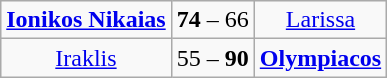<table class="wikitable" style="text-align: center; font-size:100%">
<tr>
<td><strong><a href='#'>Ionikos Nikaias</a></strong></td>
<td><strong>74</strong> – 66</td>
<td><a href='#'>Larissa</a></td>
</tr>
<tr>
<td><a href='#'>Iraklis</a></td>
<td>55 – <strong>90</strong></td>
<td><strong><a href='#'>Olympiacos</a></strong></td>
</tr>
</table>
